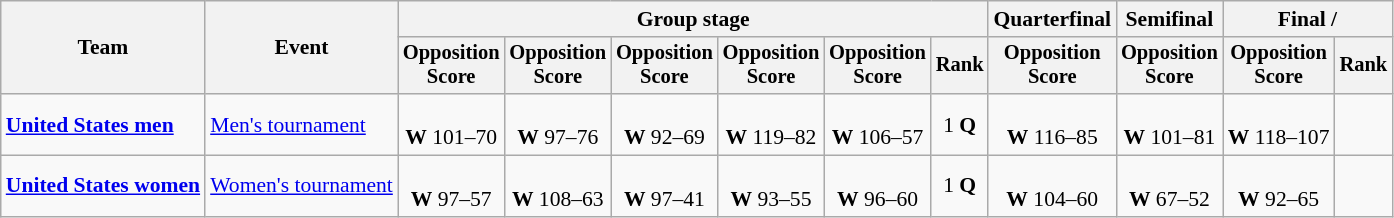<table class=wikitable style=font-size:90%;text-align:center>
<tr>
<th rowspan=2>Team</th>
<th rowspan=2>Event</th>
<th colspan=6>Group stage</th>
<th>Quarterfinal</th>
<th>Semifinal</th>
<th colspan=2>Final / </th>
</tr>
<tr style=font-size:95%>
<th>Opposition<br>Score</th>
<th>Opposition<br>Score</th>
<th>Opposition<br>Score</th>
<th>Opposition<br>Score</th>
<th>Opposition<br>Score</th>
<th>Rank</th>
<th>Opposition<br>Score</th>
<th>Opposition<br>Score</th>
<th>Opposition<br>Score</th>
<th>Rank</th>
</tr>
<tr>
<td align=left><strong><a href='#'>United States men</a></strong></td>
<td align=left><a href='#'>Men's tournament</a></td>
<td><br><strong>W</strong> 101–70</td>
<td><br><strong>W</strong> 97–76</td>
<td><br><strong>W</strong> 92–69</td>
<td><br><strong>W</strong> 119–82</td>
<td><br><strong>W</strong> 106–57</td>
<td>1 <strong>Q</strong></td>
<td><br><strong>W</strong> 116–85</td>
<td><br><strong>W</strong> 101–81</td>
<td><br><strong>W</strong> 118–107</td>
<td></td>
</tr>
<tr>
<td align=left><strong><a href='#'>United States women</a></strong></td>
<td align=left><a href='#'>Women's tournament</a></td>
<td><br><strong>W</strong> 97–57</td>
<td><br><strong>W</strong> 108–63</td>
<td><br><strong>W</strong> 97–41</td>
<td><br><strong>W</strong> 93–55</td>
<td><br><strong>W</strong> 96–60</td>
<td>1 <strong>Q</strong></td>
<td><br><strong>W</strong> 104–60</td>
<td><br><strong>W</strong> 67–52</td>
<td><br><strong>W</strong> 92–65</td>
<td></td>
</tr>
</table>
